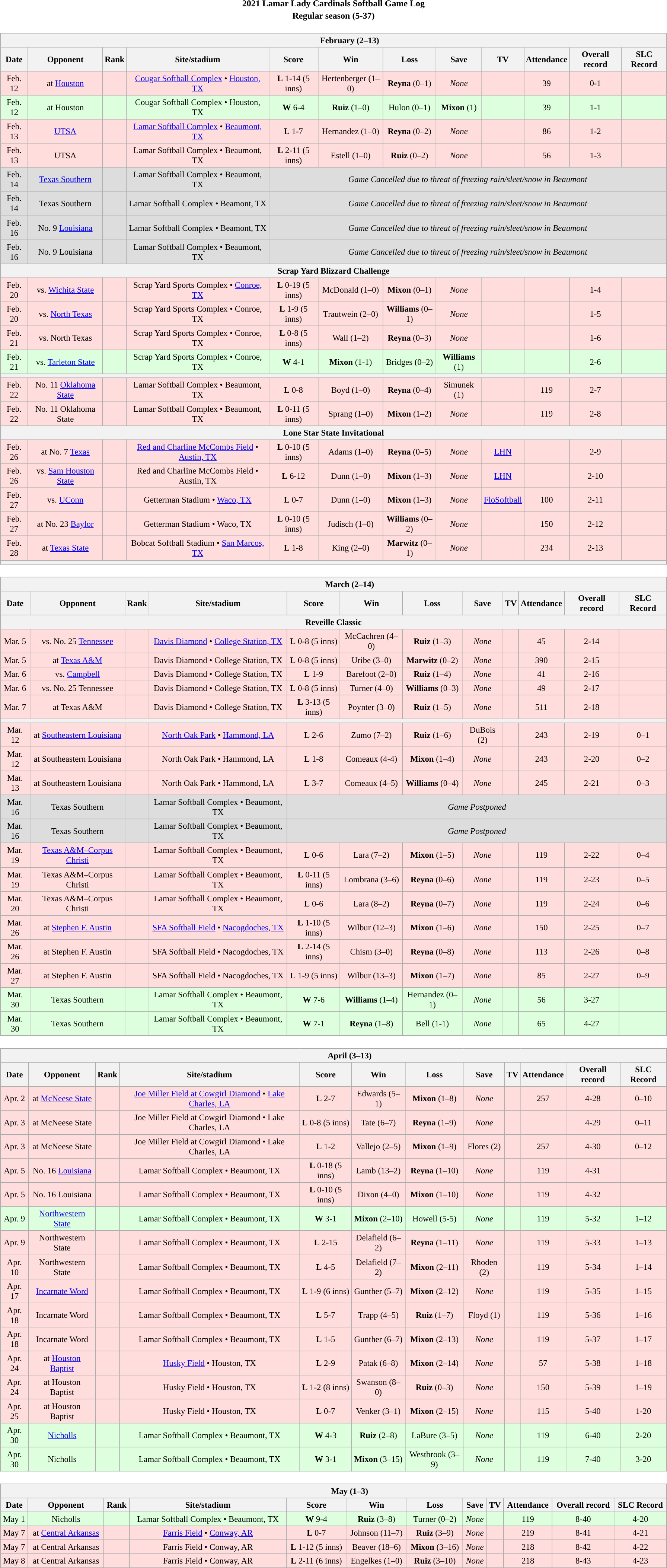<table class="toccolours" width=95% style="clear:both; margin:1.5em auto; text-align:center;">
<tr>
<th colspan=2>2021 Lamar Lady Cardinals Softball Game Log</th>
</tr>
<tr>
<th colspan=2>Regular season (5-37)</th>
</tr>
<tr valign="top">
<td><br><table class="wikitable collapsible collapsed" style="margin:auto; width:100%; text-align:center; font-size:95%">
<tr>
<th colspan=12 style="padding-left:4em;">February (2–13)</th>
</tr>
<tr>
<th>Date</th>
<th>Opponent</th>
<th>Rank</th>
<th>Site/stadium</th>
<th>Score</th>
<th>Win</th>
<th>Loss</th>
<th>Save</th>
<th>TV</th>
<th>Attendance</th>
<th>Overall record</th>
<th>SLC Record</th>
</tr>
<tr align="center" bgcolor=#ffdddd>
<td>Feb. 12</td>
<td>at <a href='#'>Houston</a></td>
<td></td>
<td><a href='#'>Cougar Softball Complex</a> • <a href='#'>Houston, TX</a></td>
<td><strong>L</strong> 1-14 (5 inns)</td>
<td>Hertenberger (1–0)</td>
<td><strong>Reyna</strong> (0–1)</td>
<td><em>None</em></td>
<td></td>
<td>39</td>
<td>0-1</td>
<td></td>
</tr>
<tr align="center" bgcolor=#ddffdd>
<td>Feb. 12</td>
<td>at Houston</td>
<td></td>
<td>Cougar Softball Complex • Houston, TX</td>
<td><strong>W</strong> 6-4</td>
<td><strong>Ruiz</strong> (1–0)</td>
<td>Hulon (0–1)</td>
<td><strong>Mixon</strong> (1)</td>
<td></td>
<td>39</td>
<td>1-1</td>
<td></td>
</tr>
<tr align="center" bgcolor=#ffdddd>
<td>Feb. 13</td>
<td><a href='#'>UTSA</a></td>
<td></td>
<td><a href='#'>Lamar Softball Complex</a> • <a href='#'>Beaumont, TX</a></td>
<td><strong>L</strong> 1-7</td>
<td>Hernandez (1–0)</td>
<td><strong>Reyna</strong> (0–2)</td>
<td><em>None</em></td>
<td></td>
<td>86</td>
<td>1-2</td>
<td></td>
</tr>
<tr align="center" bgcolor=#ffdddd>
<td>Feb. 13</td>
<td>UTSA</td>
<td></td>
<td>Lamar Softball Complex • Beaumont, TX</td>
<td><strong>L</strong> 2-11 (5 inns)</td>
<td>Estell (1–0)</td>
<td><strong>Ruiz</strong> (0–2)</td>
<td><em>None</em></td>
<td></td>
<td>56</td>
<td>1-3</td>
<td></td>
</tr>
<tr align="center" bgcolor=#dddddd>
<td>Feb. 14</td>
<td><a href='#'>Texas Southern</a></td>
<td></td>
<td>Lamar Softball Complex • Beaumont, TX</td>
<td colspan=12><em>Game Cancelled due to threat of freezing rain/sleet/snow in Beaumont</em></td>
</tr>
<tr align="center" bgcolor=#dddddd>
<td>Feb. 14</td>
<td>Texas Southern</td>
<td></td>
<td>Lamar Softball Complex • Beamont, TX</td>
<td colspan=12><em>Game Cancelled due to threat of freezing rain/sleet/snow in Beaumont</em></td>
</tr>
<tr align="center" bgcolor=#dddddd>
<td>Feb. 16</td>
<td>No. 9 <a href='#'>Louisiana</a></td>
<td></td>
<td>Lamar Softball Complex • Beamont, TX</td>
<td colspan=12><em>Game Cancelled due to threat of freezing rain/sleet/snow in Beaumont</em></td>
</tr>
<tr align="center" bgcolor=#dddddd>
<td>Feb. 16</td>
<td>No. 9 Louisiana</td>
<td></td>
<td>Lamar Softball Complex • Beaumont, TX</td>
<td colspan=12><em>Game Cancelled due to threat of freezing rain/sleet/snow in Beaumont</em></td>
</tr>
<tr>
<th colspan=12>Scrap Yard Blizzard Challenge</th>
</tr>
<tr align="center" bgcolor=#ffdddd>
<td>Feb. 20</td>
<td>vs. <a href='#'>Wichita State</a></td>
<td></td>
<td>Scrap Yard Sports Complex • <a href='#'>Conroe, TX</a></td>
<td><strong>L</strong> 0-19 (5 inns)</td>
<td>McDonald (1–0)</td>
<td><strong>Mixon</strong> (0–1)</td>
<td><em>None</em></td>
<td></td>
<td></td>
<td>1-4</td>
<td></td>
</tr>
<tr align="center" bgcolor=#ffdddd>
<td>Feb. 20</td>
<td>vs. <a href='#'>North Texas</a></td>
<td></td>
<td>Scrap Yard Sports Complex • Conroe, TX</td>
<td><strong>L</strong> 1-9 (5 inns)</td>
<td>Trautwein (2–0)</td>
<td><strong>Williams</strong> (0–1)</td>
<td><em>None</em></td>
<td></td>
<td></td>
<td>1-5</td>
<td></td>
</tr>
<tr align="center" bgcolor=#ffdddd>
<td>Feb. 21</td>
<td>vs. North Texas</td>
<td></td>
<td>Scrap Yard Sports Complex • Conroe, TX</td>
<td><strong>L</strong> 0-8 (5 inns)</td>
<td>Wall (1–2)</td>
<td><strong>Reyna</strong> (0–3)</td>
<td><em>None</em></td>
<td></td>
<td></td>
<td>1-6</td>
<td></td>
</tr>
<tr align="center" bgcolor=#ddffdd>
<td>Feb. 21</td>
<td>vs. <a href='#'>Tarleton State</a></td>
<td></td>
<td>Scrap Yard Sports Complex • Conroe, TX</td>
<td><strong>W</strong> 4-1</td>
<td><strong>Mixon</strong> (1-1)</td>
<td>Bridges (0–2)</td>
<td><strong>Williams</strong> (1)</td>
<td></td>
<td></td>
<td>2-6</td>
<td></td>
</tr>
<tr>
<th colspan=12></th>
</tr>
<tr align="center" bgcolor=#ffdddd>
<td>Feb. 22</td>
<td>No. 11 <a href='#'>Oklahoma State</a></td>
<td></td>
<td>Lamar Softball Complex • Beaumont, TX</td>
<td><strong>L</strong> 0-8</td>
<td>Boyd (1–0)</td>
<td><strong>Reyna</strong> (0–4)</td>
<td>Simunek (1)</td>
<td></td>
<td>119</td>
<td>2-7</td>
<td></td>
</tr>
<tr align="center" bgcolor=#ffdddd>
<td>Feb. 22</td>
<td>No. 11 Oklahoma State</td>
<td></td>
<td>Lamar Softball Complex • Beaumont, TX</td>
<td><strong>L</strong> 0-11 (5 inns)</td>
<td>Sprang (1–0)</td>
<td><strong>Mixon</strong> (1–2)</td>
<td><em>None</em></td>
<td></td>
<td>119</td>
<td>2-8</td>
<td></td>
</tr>
<tr>
<th colspan=12>Lone Star State Invitational</th>
</tr>
<tr align="center" bgcolor=#ffdddd>
<td>Feb. 26</td>
<td>at No. 7 <a href='#'>Texas</a></td>
<td></td>
<td><a href='#'>Red and Charline McCombs Field</a> • <a href='#'>Austin, TX</a></td>
<td><strong>L</strong> 0-10 (5 inns)</td>
<td>Adams (1–0)</td>
<td><strong>Reyna</strong> (0–5)</td>
<td><em>None</em></td>
<td><a href='#'>LHN</a></td>
<td></td>
<td>2-9</td>
<td></td>
</tr>
<tr align="center" bgcolor=#ffdddd>
<td>Feb. 26</td>
<td>vs. <a href='#'>Sam Houston State</a></td>
<td></td>
<td>Red and Charline McCombs Field • Austin, TX</td>
<td><strong>L</strong> 6-12</td>
<td>Dunn (1–0)</td>
<td><strong>Mixon</strong> (1–3)</td>
<td><em>None</em></td>
<td><a href='#'>LHN</a></td>
<td></td>
<td>2-10</td>
<td></td>
</tr>
<tr align="center" bgcolor=#ffdddd>
<td>Feb. 27</td>
<td>vs. <a href='#'>UConn</a></td>
<td></td>
<td>Getterman Stadium • <a href='#'>Waco, TX</a></td>
<td><strong>L</strong> 0-7</td>
<td>Dunn (1–0)</td>
<td><strong>Mixon</strong> (1–3)</td>
<td><em>None</em></td>
<td><a href='#'>FloSoftball</a></td>
<td>100</td>
<td>2-11</td>
<td></td>
</tr>
<tr align="center" bgcolor=#ffdddd>
<td>Feb. 27</td>
<td>at No. 23 <a href='#'>Baylor</a></td>
<td></td>
<td>Getterman Stadium • Waco, TX</td>
<td><strong>L</strong> 0-10 (5 inns)</td>
<td>Judisch (1–0)</td>
<td><strong>Williams</strong> (0–2)</td>
<td><em>None</em></td>
<td></td>
<td>150</td>
<td>2-12</td>
<td></td>
</tr>
<tr align="center" bgcolor=#ffdddd>
<td>Feb. 28</td>
<td>at <a href='#'>Texas State</a></td>
<td></td>
<td>Bobcat Softball Stadium • <a href='#'>San Marcos, TX</a></td>
<td><strong>L</strong> 1-8</td>
<td>King (2–0)</td>
<td><strong>Marwitz</strong> (0–1)</td>
<td><em>None</em></td>
<td></td>
<td>234</td>
<td>2-13</td>
<td></td>
</tr>
<tr>
<th colspan=12></th>
</tr>
</table>
</td>
</tr>
<tr>
<td><br><table class="wikitable collapsible collapsed" style="margin:auto; width:100%; text-align:center; font-size:95%">
<tr>
<th colspan=12 style="padding-left:4em;">March (2–14)</th>
</tr>
<tr>
<th>Date</th>
<th>Opponent</th>
<th>Rank</th>
<th>Site/stadium</th>
<th>Score</th>
<th>Win</th>
<th>Loss</th>
<th>Save</th>
<th>TV</th>
<th>Attendance</th>
<th>Overall record</th>
<th>SLC Record</th>
</tr>
<tr>
<th colspan=12>Reveille Classic</th>
</tr>
<tr align="center" bgcolor=#ffdddd>
<td>Mar. 5</td>
<td>vs. No. 25 <a href='#'>Tennessee</a></td>
<td></td>
<td><a href='#'>Davis Diamond</a> • <a href='#'>College Station, TX</a></td>
<td><strong>L</strong> 0-8 (5 inns)</td>
<td>McCachren (4–0)</td>
<td><strong>Ruiz</strong> (1–3)</td>
<td><em>None</em></td>
<td></td>
<td>45</td>
<td>2-14</td>
<td></td>
</tr>
<tr align="center" bgcolor=#ffdddd>
<td>Mar. 5</td>
<td>at <a href='#'>Texas A&M</a></td>
<td></td>
<td>Davis Diamond • College Station, TX</td>
<td><strong>L</strong> 0-8 (5 inns)</td>
<td>Uribe (3–0)</td>
<td><strong>Marwitz</strong> (0–2)</td>
<td><em>None</em></td>
<td></td>
<td>390</td>
<td>2-15</td>
<td></td>
</tr>
<tr align="center" bgcolor=#ffdddd>
<td>Mar. 6</td>
<td>vs. <a href='#'>Campbell</a></td>
<td></td>
<td>Davis Diamond • College Station, TX</td>
<td><strong>L</strong> 1-9</td>
<td>Barefoot (2–0)</td>
<td><strong>Ruiz</strong> (1–4)</td>
<td><em>None</em></td>
<td></td>
<td>41</td>
<td>2-16</td>
<td></td>
</tr>
<tr align="center" bgcolor=#ffdddd>
<td>Mar. 6</td>
<td>vs. No. 25 Tennessee</td>
<td></td>
<td>Davis Diamond • College Station, TX</td>
<td><strong>L</strong> 0-8 (5 inns)</td>
<td>Turner (4–0)</td>
<td><strong>Williams</strong> (0–3)</td>
<td><em>None</em></td>
<td></td>
<td>49</td>
<td>2-17</td>
<td></td>
</tr>
<tr align="center" bgcolor=#ffdddd>
<td>Mar. 7</td>
<td>at Texas A&M</td>
<td></td>
<td>Davis Diamond • College Station, TX</td>
<td><strong>L</strong> 3-13 (5 inns)</td>
<td>Poynter (3–0)</td>
<td><strong>Ruiz</strong> (1–5)</td>
<td><em>None</em></td>
<td></td>
<td>511</td>
<td>2-18</td>
<td></td>
</tr>
<tr>
<th colspan=12></th>
</tr>
<tr align="center" bgcolor=#ffdddd>
<td>Mar. 12</td>
<td>at <a href='#'>Southeastern Louisiana</a></td>
<td></td>
<td><a href='#'>North Oak Park</a> • <a href='#'>Hammond, LA</a></td>
<td><strong>L</strong> 2-6</td>
<td>Zumo (7–2)</td>
<td><strong>Ruiz</strong> (1–6)</td>
<td>DuBois (2)</td>
<td></td>
<td>243</td>
<td>2-19</td>
<td>0–1</td>
</tr>
<tr align="center" bgcolor=#ffdddd>
<td>Mar. 12</td>
<td>at Southeastern Louisiana</td>
<td></td>
<td>North Oak Park • Hammond, LA</td>
<td><strong>L</strong> 1-8</td>
<td>Comeaux (4-4)</td>
<td><strong>Mixon</strong> (1–4)</td>
<td><em>None</em></td>
<td></td>
<td>243</td>
<td>2-20</td>
<td>0–2</td>
</tr>
<tr align="center" bgcolor=#ffdddd>
<td>Mar. 13</td>
<td>at Southeastern Louisiana</td>
<td></td>
<td>North Oak Park • Hammond, LA</td>
<td><strong>L</strong> 3-7</td>
<td>Comeaux (4–5)</td>
<td><strong>Williams</strong> (0–4)</td>
<td><em>None</em></td>
<td></td>
<td>245</td>
<td>2-21</td>
<td>0–3</td>
</tr>
<tr align="center" bgcolor=#dddddd>
<td>Mar. 16</td>
<td>Texas Southern</td>
<td></td>
<td>Lamar Softball Complex • Beaumont, TX</td>
<td colspan=12><em>Game Postponed</em></td>
</tr>
<tr align="center" bgcolor=#dddddd>
<td>Mar. 16</td>
<td>Texas Southern</td>
<td></td>
<td>Lamar Softball Complex • Beaumont, TX</td>
<td colspan=12><em>Game Postponed</em></td>
</tr>
<tr align="center" bgcolor=#ffdddd>
<td>Mar. 19</td>
<td><a href='#'>Texas A&M–Corpus Christi</a></td>
<td></td>
<td>Lamar Softball Complex • Beaumont, TX</td>
<td><strong>L</strong> 0-6</td>
<td>Lara (7–2)</td>
<td><strong>Mixon</strong> (1–5)</td>
<td><em>None</em></td>
<td></td>
<td>119</td>
<td>2-22</td>
<td>0–4</td>
</tr>
<tr align="center" bgcolor=#ffdddd>
<td>Mar. 19</td>
<td>Texas A&M–Corpus Christi</td>
<td></td>
<td>Lamar Softball Complex • Beaumont, TX</td>
<td><strong>L</strong> 0-11 (5 inns)</td>
<td>Lombrana (3–6)</td>
<td><strong>Reyna</strong> (0–6)</td>
<td><em>None</em></td>
<td></td>
<td>119</td>
<td>2-23</td>
<td>0–5</td>
</tr>
<tr align="center" bgcolor=#ffdddd>
<td>Mar. 20</td>
<td>Texas A&M–Corpus Christi</td>
<td></td>
<td>Lamar Softball Complex • Beaumont, TX</td>
<td><strong>L</strong> 0-6</td>
<td>Lara (8–2)</td>
<td><strong>Reyna</strong> (0–7)</td>
<td><em>None</em></td>
<td></td>
<td>119</td>
<td>2-24</td>
<td>0–6</td>
</tr>
<tr align="center" bgcolor=#ffdddd>
<td>Mar. 26</td>
<td>at <a href='#'>Stephen F. Austin</a></td>
<td></td>
<td><a href='#'>SFA Softball Field</a> • <a href='#'>Nacogdoches, TX</a></td>
<td><strong>L</strong> 1-10 (5 inns)</td>
<td>Wilbur (12–3)</td>
<td><strong>Mixon</strong> (1–6)</td>
<td><em>None</em></td>
<td></td>
<td>150</td>
<td>2-25</td>
<td>0–7</td>
</tr>
<tr align="center" bgcolor=#ffdddd>
<td>Mar. 26</td>
<td>at Stephen F. Austin</td>
<td></td>
<td>SFA Softball Field • Nacogdoches, TX</td>
<td><strong>L</strong> 2-14 (5 inns)</td>
<td>Chism (3–0)</td>
<td><strong>Reyna</strong> (0–8)</td>
<td><em>None</em></td>
<td></td>
<td>113</td>
<td>2-26</td>
<td>0–8</td>
</tr>
<tr align="center" bgcolor=#ffdddd>
<td>Mar. 27</td>
<td>at Stephen F. Austin</td>
<td></td>
<td>SFA Softball Field • Nacogdoches, TX</td>
<td><strong>L</strong> 1-9 (5 inns)</td>
<td>Wilbur (13–3)</td>
<td><strong>Mixon</strong> (1–7)</td>
<td><em>None</em></td>
<td></td>
<td>85</td>
<td>2-27</td>
<td>0–9</td>
</tr>
<tr align="center" bgcolor=#ddffdd>
<td>Mar. 30</td>
<td>Texas Southern</td>
<td></td>
<td>Lamar Softball Complex • Beaumont, TX</td>
<td><strong>W</strong> 7-6</td>
<td><strong>Williams</strong> (1–4)</td>
<td>Hernandez (0–1)</td>
<td><em>None</em></td>
<td></td>
<td>56</td>
<td>3-27</td>
<td></td>
</tr>
<tr align="center" bgcolor=#ddffdd>
<td>Mar. 30</td>
<td>Texas Southern</td>
<td></td>
<td>Lamar Softball Complex • Beaumont, TX</td>
<td><strong>W</strong> 7-1</td>
<td><strong>Reyna</strong> (1–8)</td>
<td>Bell (1-1)</td>
<td><em>None</em></td>
<td></td>
<td>65</td>
<td>4-27</td>
<td></td>
</tr>
</table>
</td>
</tr>
<tr>
<td><br><table class="wikitable collapsible collapsed" style="margin:auto; width:100%; text-align:center; font-size:95%">
<tr>
<th colspan=12 style="padding-left:4em;">April (3–13)</th>
</tr>
<tr>
<th>Date</th>
<th>Opponent</th>
<th>Rank</th>
<th>Site/stadium</th>
<th>Score</th>
<th>Win</th>
<th>Loss</th>
<th>Save</th>
<th>TV</th>
<th>Attendance</th>
<th>Overall record</th>
<th>SLC Record</th>
</tr>
<tr align="center" bgcolor=#ffdddd>
<td>Apr. 2</td>
<td>at <a href='#'>McNeese State</a></td>
<td></td>
<td><a href='#'>Joe Miller Field at Cowgirl Diamond</a> • <a href='#'>Lake Charles, LA</a></td>
<td><strong>L</strong> 2-7</td>
<td>Edwards (5–1)</td>
<td><strong>Mixon</strong> (1–8)</td>
<td><em>None</em></td>
<td></td>
<td>257</td>
<td>4-28</td>
<td>0–10</td>
</tr>
<tr align="center" bgcolor=#ffdddd>
<td>Apr. 3</td>
<td>at McNeese State</td>
<td></td>
<td>Joe Miller Field at Cowgirl Diamond • Lake Charles, LA</td>
<td><strong>L</strong> 0-8 (5 inns)</td>
<td>Tate (6–7)</td>
<td><strong>Reyna</strong> (1–9)</td>
<td><em>None</em></td>
<td></td>
<td></td>
<td>4-29</td>
<td>0–11</td>
</tr>
<tr align="center" bgcolor=#ffdddd>
<td>Apr. 3</td>
<td>at McNeese State</td>
<td></td>
<td>Joe Miller Field at Cowgirl Diamond • Lake Charles, LA</td>
<td><strong>L</strong> 1-2</td>
<td>Vallejo (2–5)</td>
<td><strong>Mixon</strong> (1–9)</td>
<td>Flores (2)</td>
<td></td>
<td>257</td>
<td>4-30</td>
<td>0–12</td>
</tr>
<tr align="center" bgcolor=#ffdddd>
<td>Apr. 5</td>
<td>No. 16 <a href='#'>Louisiana</a></td>
<td></td>
<td>Lamar Softball Complex • Beaumont, TX</td>
<td><strong>L</strong> 0-18 (5 inns)</td>
<td>Lamb (13–2)</td>
<td><strong>Reyna</strong> (1–10)</td>
<td><em>None</em></td>
<td></td>
<td>119</td>
<td>4-31</td>
<td></td>
</tr>
<tr align="center" bgcolor=#ffdddd>
<td>Apr. 5</td>
<td>No. 16 Louisiana</td>
<td></td>
<td>Lamar Softball Complex • Beaumont, TX</td>
<td><strong>L</strong> 0-10 (5 inns)</td>
<td>Dixon (4–0)</td>
<td><strong>Mixon</strong> (1–10)</td>
<td><em>None</em></td>
<td></td>
<td>119</td>
<td>4-32</td>
<td></td>
</tr>
<tr align="center" bgcolor=#ddffdd>
<td>Apr. 9</td>
<td><a href='#'>Northwestern State</a></td>
<td></td>
<td>Lamar Softball Complex • Beaumont, TX</td>
<td><strong>W</strong> 3-1</td>
<td><strong>Mixon</strong> (2–10)</td>
<td>Howell (5-5)</td>
<td><em>None</em></td>
<td></td>
<td>119</td>
<td>5-32</td>
<td>1–12</td>
</tr>
<tr align="center" bgcolor=#ffdddd>
<td>Apr. 9</td>
<td>Northwestern State</td>
<td></td>
<td>Lamar Softball Complex • Beaumont, TX</td>
<td><strong>L</strong> 2-15</td>
<td>Delafield (6–2)</td>
<td><strong>Reyna</strong> (1–11)</td>
<td><em>None</em></td>
<td></td>
<td>119</td>
<td>5-33</td>
<td>1–13</td>
</tr>
<tr align="center" bgcolor=#ffdddd>
<td>Apr. 10</td>
<td>Northwestern State</td>
<td></td>
<td>Lamar Softball Complex • Beaumont, TX</td>
<td><strong>L</strong> 4-5</td>
<td>Delafield (7–2)</td>
<td><strong>Mixon</strong> (2–11)</td>
<td>Rhoden (2)</td>
<td></td>
<td>119</td>
<td>5-34</td>
<td>1–14</td>
</tr>
<tr align="center" bgcolor=#ffdddd>
<td>Apr. 17</td>
<td><a href='#'>Incarnate Word</a></td>
<td></td>
<td>Lamar Softball Complex • Beaumont, TX</td>
<td><strong>L</strong> 1-9 (6 inns)</td>
<td>Gunther (5–7)</td>
<td><strong>Mixon</strong> (2–12)</td>
<td><em>None</em></td>
<td></td>
<td>119</td>
<td>5-35</td>
<td>1–15</td>
</tr>
<tr align="center" bgcolor=#ffdddd>
<td>Apr. 18</td>
<td>Incarnate Word</td>
<td></td>
<td>Lamar Softball Complex • Beaumont, TX</td>
<td><strong>L</strong> 5-7</td>
<td>Trapp (4–5)</td>
<td><strong>Ruiz</strong> (1–7)</td>
<td>Floyd (1)</td>
<td></td>
<td>119</td>
<td>5-36</td>
<td>1–16</td>
</tr>
<tr align="center" bgcolor=#ffdddd>
<td>Apr. 18</td>
<td>Incarnate Word</td>
<td></td>
<td>Lamar Softball Complex • Beaumont, TX</td>
<td><strong>L</strong> 1-5</td>
<td>Gunther (6–7)</td>
<td><strong>Mixon</strong> (2–13)</td>
<td><em>None</em></td>
<td></td>
<td>119</td>
<td>5-37</td>
<td>1–17</td>
</tr>
<tr align="center" bgcolor=#ffdddd>
<td>Apr. 24</td>
<td>at <a href='#'>Houston Baptist</a></td>
<td></td>
<td><a href='#'>Husky Field</a> • Houston, TX</td>
<td><strong>L</strong> 2-9</td>
<td>Patak (6–8)</td>
<td><strong>Mixon</strong> (2–14)</td>
<td><em>None</em></td>
<td></td>
<td>57</td>
<td>5-38</td>
<td>1–18</td>
</tr>
<tr align="center" bgcolor=#ffdddd>
<td>Apr. 24</td>
<td>at Houston Baptist</td>
<td></td>
<td>Husky Field • Houston, TX</td>
<td><strong>L</strong> 1-2 (8 inns)</td>
<td>Swanson (8–0)</td>
<td><strong>Ruiz</strong> (0–3)</td>
<td><em>None</em></td>
<td></td>
<td>150</td>
<td>5-39</td>
<td>1–19</td>
</tr>
<tr align="center" bgcolor=#ffdddd>
<td>Apr. 25</td>
<td>at Houston Baptist</td>
<td></td>
<td>Husky Field • Houston, TX</td>
<td><strong>L</strong> 0-7</td>
<td>Venker (3–1)</td>
<td><strong>Mixon</strong> (2–15)</td>
<td><em>None</em></td>
<td></td>
<td>115</td>
<td>5-40</td>
<td>1-20</td>
</tr>
<tr align="center" bgcolor=#ddffdd>
<td>Apr. 30</td>
<td><a href='#'>Nicholls</a></td>
<td></td>
<td>Lamar Softball Complex • Beaumont, TX</td>
<td><strong>W</strong> 4-3</td>
<td><strong>Ruiz</strong> (2–8)</td>
<td>LaBure (3–5)</td>
<td><em>None</em></td>
<td></td>
<td>119</td>
<td>6-40</td>
<td>2-20</td>
</tr>
<tr align="center" bgcolor=#ddffdd>
<td>Apr. 30</td>
<td>Nicholls</td>
<td></td>
<td>Lamar Softball Complex • Beaumont, TX</td>
<td><strong>W</strong> 3-1</td>
<td><strong>Mixon</strong> (3–15)</td>
<td>Westbrook (3–9)</td>
<td><em>None</em></td>
<td></td>
<td>119</td>
<td>7-40</td>
<td>3-20</td>
</tr>
</table>
</td>
</tr>
<tr>
<td><br><table class="wikitable collapsible collapsed" style="margin:auto; width:100%; text-align:center; font-size:95%">
<tr>
<th colspan=12 style="padding-left:4em;">May (1–3)</th>
</tr>
<tr>
<th>Date</th>
<th>Opponent</th>
<th>Rank</th>
<th>Site/stadium</th>
<th>Score</th>
<th>Win</th>
<th>Loss</th>
<th>Save</th>
<th>TV</th>
<th>Attendance</th>
<th>Overall record</th>
<th>SLC Record</th>
</tr>
<tr align="center" bgcolor=#ddffdd>
<td>May 1</td>
<td>Nicholls</td>
<td></td>
<td>Lamar Softball Complex • Beaumont, TX</td>
<td><strong>W</strong> 9-4</td>
<td><strong>Ruiz</strong> (3–8)</td>
<td>Turner (0–2)</td>
<td><em>None</em></td>
<td></td>
<td>119</td>
<td>8-40</td>
<td>4-20</td>
</tr>
<tr align="center" bgcolor=#ffdddd>
<td>May 7</td>
<td>at <a href='#'>Central Arkansas</a></td>
<td></td>
<td><a href='#'>Farris Field</a> • <a href='#'>Conway, AR</a></td>
<td><strong>L</strong> 0-7</td>
<td>Johnson (11–7)</td>
<td><strong>Ruiz</strong> (3–9)</td>
<td><em>None</em></td>
<td></td>
<td>219</td>
<td>8-41</td>
<td>4-21</td>
</tr>
<tr align="center" bgcolor=#ffdddd>
<td>May 7</td>
<td>at Central Arkansas</td>
<td></td>
<td>Farris Field • Conway, AR</td>
<td><strong>L</strong> 1-12 (5 inns)</td>
<td>Beaver (18–6)</td>
<td><strong>Mixon</strong> (3–16)</td>
<td><em>None</em></td>
<td></td>
<td>218</td>
<td>8-42</td>
<td>4-22</td>
</tr>
<tr align="center" bgcolor=#ffdddd>
<td>May 8</td>
<td>at Central Arkansas</td>
<td></td>
<td>Farris Field • Conway, AR</td>
<td><strong>L</strong> 2-11 (6 inns)</td>
<td>Engelkes (1–0)</td>
<td><strong>Ruiz</strong> (3–10)</td>
<td><em>None</em></td>
<td></td>
<td>218</td>
<td>8-43</td>
<td>4-23</td>
</tr>
</table>
</td>
</tr>
</table>
